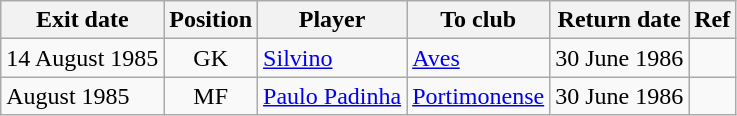<table class="wikitable">
<tr>
<th>Exit date</th>
<th>Position</th>
<th>Player</th>
<th>To club</th>
<th>Return date</th>
<th>Ref</th>
</tr>
<tr>
<td>14 August 1985</td>
<td style="text-align:center;">GK</td>
<td style="text-align:left;"><a href='#'>Silvino</a></td>
<td style="text-align:left;"><a href='#'>Aves</a></td>
<td>30 June 1986</td>
<td></td>
</tr>
<tr>
<td>August 1985</td>
<td style="text-align:center;">MF</td>
<td style="text-align:left;"><a href='#'>Paulo Padinha</a></td>
<td style="text-align:left;"><a href='#'>Portimonense</a></td>
<td>30 June 1986</td>
<td></td>
</tr>
</table>
